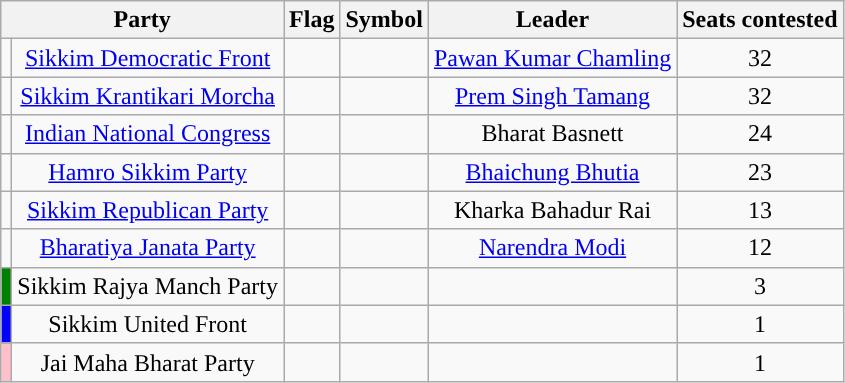<table class="wikitable" style="text-align:center;">
<tr>
<th colspan="2">Party</th>
<th>Flag</th>
<th>Symbol</th>
<th>Leader</th>
<th>Seats contested</th>
</tr>
<tr>
<td></td>
<td><a href='#'>Sikkim Democratic Front</a></td>
<td></td>
<td></td>
<td><a href='#'>Pawan Kumar Chamling</a></td>
<td>32</td>
</tr>
<tr>
<td></td>
<td><a href='#'>Sikkim Krantikari Morcha</a></td>
<td></td>
<td></td>
<td><a href='#'>Prem Singh Tamang</a></td>
<td>32</td>
</tr>
<tr>
<td></td>
<td><a href='#'>Indian National Congress</a></td>
<td></td>
<td></td>
<td>Bharat Basnett</td>
<td>24</td>
</tr>
<tr>
<td></td>
<td><a href='#'>Hamro Sikkim Party</a></td>
<td></td>
<td></td>
<td><a href='#'>Bhaichung Bhutia</a></td>
<td>23</td>
</tr>
<tr>
<td></td>
<td><a href='#'>Sikkim Republican Party</a></td>
<td></td>
<td></td>
<td>Kharka Bahadur Rai</td>
<td>13</td>
</tr>
<tr>
<td></td>
<td><a href='#'>Bharatiya Janata Party</a></td>
<td></td>
<td></td>
<td><a href='#'>Narendra Modi</a></td>
<td>12</td>
</tr>
<tr>
<td style="background-color: green;"></td>
<td>Sikkim Rajya Manch Party</td>
<td></td>
<td></td>
<td></td>
<td>3</td>
</tr>
<tr>
<td style="background-color: blue;"></td>
<td>Sikkim United Front</td>
<td></td>
<td></td>
<td></td>
<td>1</td>
</tr>
<tr>
<td style="background-color: pink;"></td>
<td>Jai Maha Bharat Party</td>
<td></td>
<td></td>
<td></td>
<td>1</td>
</tr>
</table>
